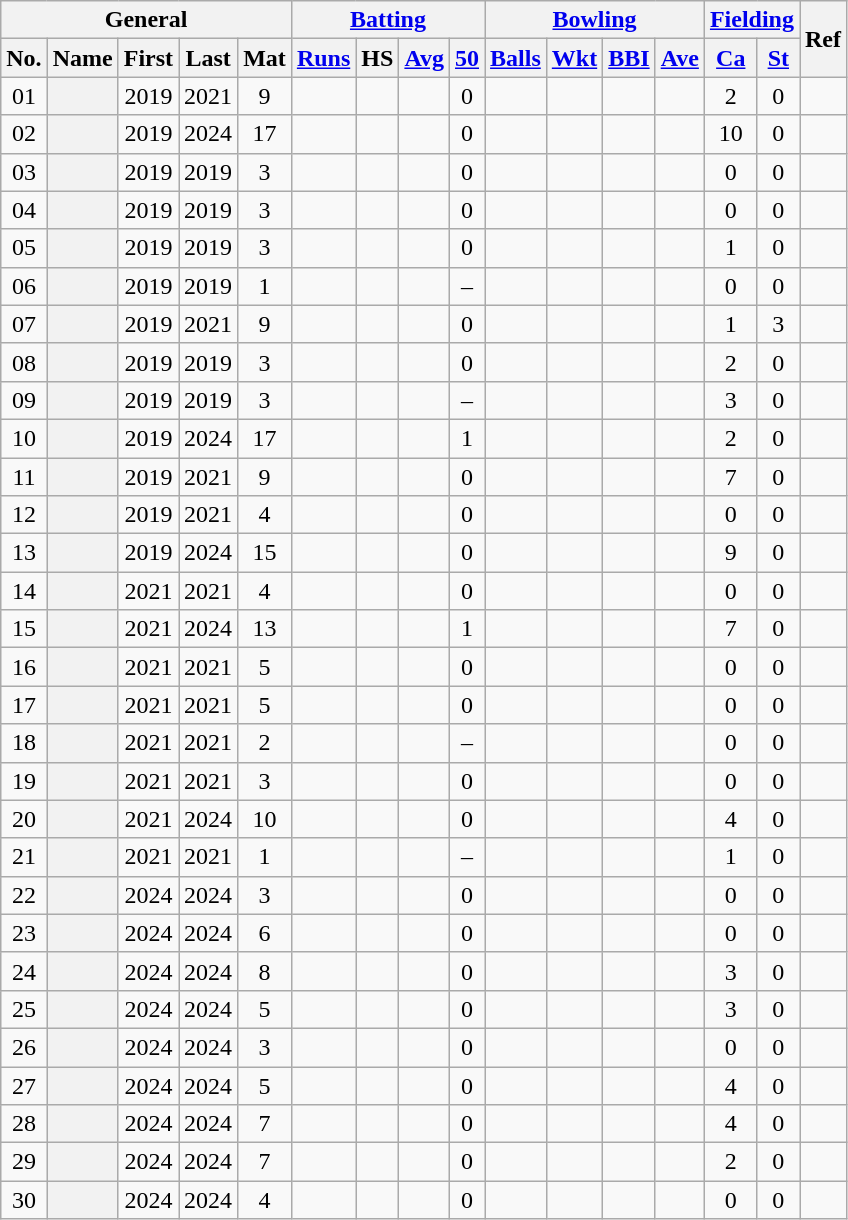<table class="wikitable plainrowheaders sortable">
<tr align="center">
<th scope="col" colspan=5 class="unsortable">General</th>
<th scope="col" colspan=4 class="unsortable"><a href='#'>Batting</a></th>
<th scope="col" colspan=4 class="unsortable"><a href='#'>Bowling</a></th>
<th scope="col" colspan=2 class="unsortable"><a href='#'>Fielding</a></th>
<th scope="col" rowspan=2 class="unsortable">Ref</th>
</tr>
<tr align="center">
<th scope="col">No.</th>
<th scope="col">Name</th>
<th scope="col">First</th>
<th scope="col">Last</th>
<th scope="col">Mat</th>
<th scope="col"><a href='#'>Runs</a></th>
<th scope="col">HS</th>
<th scope="col"><a href='#'>Avg</a></th>
<th scope="col"><a href='#'>50</a></th>
<th scope="col"><a href='#'>Balls</a></th>
<th scope="col"><a href='#'>Wkt</a></th>
<th scope="col"><a href='#'>BBI</a></th>
<th scope="col"><a href='#'>Ave</a></th>
<th scope="col"><a href='#'>Ca</a></th>
<th scope="col"><a href='#'>St</a></th>
</tr>
<tr align="center">
<td><span>0</span>1</td>
<th scope="row" align="left"></th>
<td>2019</td>
<td>2021</td>
<td>9</td>
<td></td>
<td></td>
<td></td>
<td>0</td>
<td></td>
<td></td>
<td></td>
<td></td>
<td>2</td>
<td>0</td>
<td></td>
</tr>
<tr align="center">
<td><span>0</span>2</td>
<th scope="row" align="left"></th>
<td>2019</td>
<td>2024</td>
<td>17</td>
<td></td>
<td></td>
<td></td>
<td>0</td>
<td></td>
<td></td>
<td></td>
<td></td>
<td>10</td>
<td>0</td>
<td></td>
</tr>
<tr align="center">
<td><span>0</span>3</td>
<th scope="row" align="left"></th>
<td>2019</td>
<td>2019</td>
<td>3</td>
<td></td>
<td></td>
<td></td>
<td>0</td>
<td></td>
<td></td>
<td></td>
<td></td>
<td>0</td>
<td>0</td>
<td></td>
</tr>
<tr align="center">
<td><span>0</span>4</td>
<th scope="row" align="left"></th>
<td>2019</td>
<td>2019</td>
<td>3</td>
<td></td>
<td></td>
<td></td>
<td>0</td>
<td></td>
<td></td>
<td></td>
<td></td>
<td>0</td>
<td>0</td>
<td></td>
</tr>
<tr align="center">
<td><span>0</span>5</td>
<th scope="row" align="left"></th>
<td>2019</td>
<td>2019</td>
<td>3</td>
<td></td>
<td></td>
<td></td>
<td>0</td>
<td></td>
<td></td>
<td></td>
<td></td>
<td>1</td>
<td>0</td>
<td></td>
</tr>
<tr align="center">
<td><span>0</span>6</td>
<th scope="row" align="left"></th>
<td>2019</td>
<td>2019</td>
<td>1</td>
<td></td>
<td></td>
<td></td>
<td>–</td>
<td></td>
<td></td>
<td></td>
<td></td>
<td>0</td>
<td>0</td>
<td></td>
</tr>
<tr align="center">
<td><span>0</span>7</td>
<th scope="row" align="left"></th>
<td>2019</td>
<td>2021</td>
<td>9</td>
<td></td>
<td></td>
<td></td>
<td>0</td>
<td></td>
<td></td>
<td></td>
<td></td>
<td>1</td>
<td>3</td>
<td></td>
</tr>
<tr align="center">
<td><span>0</span>8</td>
<th scope="row" align="left"></th>
<td>2019</td>
<td>2019</td>
<td>3</td>
<td></td>
<td></td>
<td></td>
<td>0</td>
<td></td>
<td></td>
<td></td>
<td></td>
<td>2</td>
<td>0</td>
<td></td>
</tr>
<tr align="center">
<td><span>0</span>9</td>
<th scope="row" align="left"></th>
<td>2019</td>
<td>2019</td>
<td>3</td>
<td></td>
<td></td>
<td></td>
<td>–</td>
<td></td>
<td></td>
<td></td>
<td></td>
<td>3</td>
<td>0</td>
<td></td>
</tr>
<tr align="center">
<td>10</td>
<th scope="row" align="left"></th>
<td>2019</td>
<td>2024</td>
<td>17</td>
<td></td>
<td></td>
<td></td>
<td>1</td>
<td></td>
<td></td>
<td></td>
<td></td>
<td>2</td>
<td>0</td>
<td></td>
</tr>
<tr align="center">
<td>11</td>
<th scope="row" align="left"></th>
<td>2019</td>
<td>2021</td>
<td>9</td>
<td></td>
<td></td>
<td></td>
<td>0</td>
<td></td>
<td></td>
<td></td>
<td></td>
<td>7</td>
<td>0</td>
<td></td>
</tr>
<tr align="center">
<td>12</td>
<th scope="row" align="left"></th>
<td>2019</td>
<td>2021</td>
<td>4</td>
<td></td>
<td></td>
<td></td>
<td>0</td>
<td></td>
<td></td>
<td></td>
<td></td>
<td>0</td>
<td>0</td>
<td></td>
</tr>
<tr align="center">
<td>13</td>
<th scope="row" align="left"></th>
<td>2019</td>
<td>2024</td>
<td>15</td>
<td></td>
<td></td>
<td></td>
<td>0</td>
<td></td>
<td></td>
<td></td>
<td></td>
<td>9</td>
<td>0</td>
<td></td>
</tr>
<tr align="center">
<td>14</td>
<th scope="row" align="left"></th>
<td>2021</td>
<td>2021</td>
<td>4</td>
<td></td>
<td></td>
<td></td>
<td>0</td>
<td></td>
<td></td>
<td></td>
<td></td>
<td>0</td>
<td>0</td>
<td></td>
</tr>
<tr align="center">
<td>15</td>
<th scope="row" align="left"></th>
<td>2021</td>
<td>2024</td>
<td>13</td>
<td></td>
<td></td>
<td></td>
<td>1</td>
<td></td>
<td></td>
<td></td>
<td></td>
<td>7</td>
<td>0</td>
<td></td>
</tr>
<tr align="center">
<td>16</td>
<th scope="row" align="left"></th>
<td>2021</td>
<td>2021</td>
<td>5</td>
<td></td>
<td></td>
<td></td>
<td>0</td>
<td></td>
<td></td>
<td></td>
<td></td>
<td>0</td>
<td>0</td>
<td></td>
</tr>
<tr align="center">
<td>17</td>
<th scope="row" align="left"></th>
<td>2021</td>
<td>2021</td>
<td>5</td>
<td></td>
<td></td>
<td></td>
<td>0</td>
<td></td>
<td></td>
<td></td>
<td></td>
<td>0</td>
<td>0</td>
<td></td>
</tr>
<tr align="center">
<td>18</td>
<th scope="row" align="left"></th>
<td>2021</td>
<td>2021</td>
<td>2</td>
<td></td>
<td></td>
<td></td>
<td>–</td>
<td></td>
<td></td>
<td></td>
<td></td>
<td>0</td>
<td>0</td>
<td></td>
</tr>
<tr align="center">
<td>19</td>
<th scope="row" align="left"></th>
<td>2021</td>
<td>2021</td>
<td>3</td>
<td></td>
<td></td>
<td></td>
<td>0</td>
<td></td>
<td></td>
<td></td>
<td></td>
<td>0</td>
<td>0</td>
<td></td>
</tr>
<tr align="center">
<td>20</td>
<th scope="row" align="left"></th>
<td>2021</td>
<td>2024</td>
<td>10</td>
<td></td>
<td></td>
<td></td>
<td>0</td>
<td></td>
<td></td>
<td></td>
<td></td>
<td>4</td>
<td>0</td>
<td></td>
</tr>
<tr align="center">
<td>21</td>
<th scope="row" align="left"></th>
<td>2021</td>
<td>2021</td>
<td>1</td>
<td></td>
<td></td>
<td></td>
<td>–</td>
<td></td>
<td></td>
<td></td>
<td></td>
<td>1</td>
<td>0</td>
<td></td>
</tr>
<tr align="center">
<td>22</td>
<th scope="row" align="left"></th>
<td>2024</td>
<td>2024</td>
<td>3</td>
<td></td>
<td></td>
<td></td>
<td>0</td>
<td></td>
<td></td>
<td></td>
<td></td>
<td>0</td>
<td>0</td>
<td></td>
</tr>
<tr align="center">
<td>23</td>
<th scope="row" align="left"></th>
<td>2024</td>
<td>2024</td>
<td>6</td>
<td></td>
<td></td>
<td></td>
<td>0</td>
<td></td>
<td></td>
<td></td>
<td></td>
<td>0</td>
<td>0</td>
<td></td>
</tr>
<tr align="center">
<td>24</td>
<th scope="row" align="left"></th>
<td>2024</td>
<td>2024</td>
<td>8</td>
<td></td>
<td></td>
<td></td>
<td>0</td>
<td></td>
<td></td>
<td></td>
<td></td>
<td>3</td>
<td>0</td>
<td></td>
</tr>
<tr align="center">
<td>25</td>
<th scope="row" align="left"></th>
<td>2024</td>
<td>2024</td>
<td>5</td>
<td></td>
<td></td>
<td></td>
<td>0</td>
<td></td>
<td></td>
<td></td>
<td></td>
<td>3</td>
<td>0</td>
<td></td>
</tr>
<tr align="center">
<td>26</td>
<th scope="row" align="left"></th>
<td>2024</td>
<td>2024</td>
<td>3</td>
<td></td>
<td></td>
<td></td>
<td>0</td>
<td></td>
<td></td>
<td></td>
<td></td>
<td>0</td>
<td>0</td>
<td></td>
</tr>
<tr align="center">
<td>27</td>
<th scope="row" align="left"></th>
<td>2024</td>
<td>2024</td>
<td>5</td>
<td></td>
<td></td>
<td></td>
<td>0</td>
<td></td>
<td></td>
<td></td>
<td></td>
<td>4</td>
<td>0</td>
<td></td>
</tr>
<tr align="center">
<td>28</td>
<th scope="row" align="left"></th>
<td>2024</td>
<td>2024</td>
<td>7</td>
<td></td>
<td></td>
<td></td>
<td>0</td>
<td></td>
<td></td>
<td></td>
<td></td>
<td>4</td>
<td>0</td>
<td></td>
</tr>
<tr align="center">
<td>29</td>
<th scope="row" align="left"></th>
<td>2024</td>
<td>2024</td>
<td>7</td>
<td></td>
<td></td>
<td></td>
<td>0</td>
<td></td>
<td></td>
<td></td>
<td></td>
<td>2</td>
<td>0</td>
<td></td>
</tr>
<tr align="center">
<td>30</td>
<th scope="row" align="left"></th>
<td>2024</td>
<td>2024</td>
<td>4</td>
<td></td>
<td></td>
<td></td>
<td>0</td>
<td></td>
<td></td>
<td></td>
<td></td>
<td>0</td>
<td>0</td>
<td></td>
</tr>
</table>
